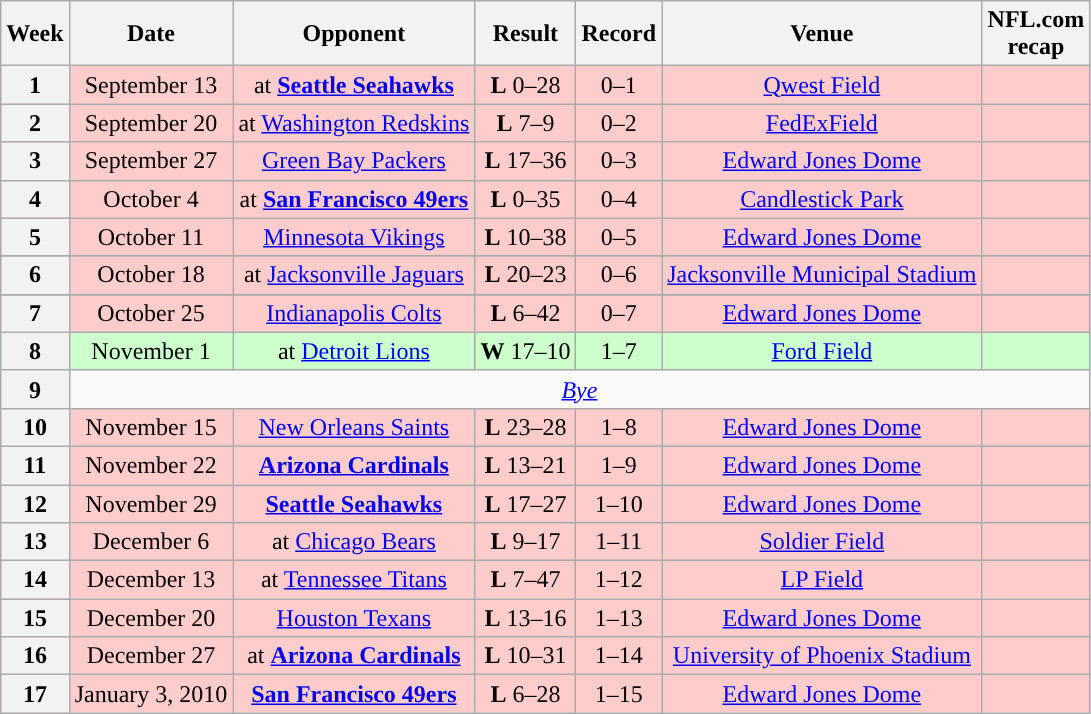<table class="wikitable" style="text-align:center">
<tr>
<th>Week</th>
<th>Date</th>
<th>Opponent</th>
<th>Result</th>
<th>Record</th>
<th>Venue</th>
<th>NFL.com<br>recap</th>
</tr>
<tr style="background: #fcc;">
<th>1</th>
<td>September 13</td>
<td>at <strong><a href='#'>Seattle Seahawks</a></strong></td>
<td><strong>L</strong> 0–28</td>
<td>0–1</td>
<td><a href='#'>Qwest Field</a></td>
<td></td>
</tr>
<tr style="background: #fcc;">
<th>2</th>
<td>September 20</td>
<td>at <a href='#'>Washington Redskins</a></td>
<td><strong>L</strong> 7–9</td>
<td>0–2</td>
<td><a href='#'>FedExField</a></td>
<td></td>
</tr>
<tr style="background: #fcc;">
<th>3</th>
<td>September 27</td>
<td><a href='#'>Green Bay Packers</a></td>
<td><strong>L</strong> 17–36</td>
<td>0–3</td>
<td><a href='#'>Edward Jones Dome</a></td>
<td></td>
</tr>
<tr style="background: #fcc;">
<th>4</th>
<td>October 4</td>
<td>at <strong><a href='#'>San Francisco 49ers</a></strong></td>
<td><strong>L</strong> 0–35</td>
<td>0–4</td>
<td><a href='#'>Candlestick Park</a></td>
<td></td>
</tr>
<tr style="background: #fcc;">
<th>5</th>
<td>October 11</td>
<td><a href='#'>Minnesota Vikings</a></td>
<td><strong>L</strong> 10–38</td>
<td>0–5</td>
<td><a href='#'>Edward Jones Dome</a></td>
<td></td>
</tr>
<tr>
</tr>
<tr style="background: #fcc;">
<th>6</th>
<td>October 18</td>
<td>at <a href='#'>Jacksonville Jaguars</a></td>
<td><strong>L</strong> 20–23 </td>
<td>0–6</td>
<td><a href='#'>Jacksonville Municipal Stadium</a></td>
<td></td>
</tr>
<tr>
</tr>
<tr style="background: #fcc;">
<th>7</th>
<td>October 25</td>
<td><a href='#'>Indianapolis Colts</a></td>
<td><strong>L</strong> 6–42</td>
<td>0–7</td>
<td><a href='#'>Edward Jones Dome</a></td>
<td></td>
</tr>
<tr style="background: #cfc;">
<th>8</th>
<td>November 1</td>
<td>at <a href='#'>Detroit Lions</a></td>
<td><strong>W</strong> 17–10</td>
<td>1–7</td>
<td><a href='#'>Ford Field</a></td>
<td></td>
</tr>
<tr>
<th>9</th>
<td colspan="9" align="center"><em><a href='#'>Bye</a></em></td>
</tr>
<tr style="background: #fcc;">
<th>10</th>
<td>November 15</td>
<td><a href='#'>New Orleans Saints</a></td>
<td><strong>L</strong> 23–28</td>
<td>1–8</td>
<td><a href='#'>Edward Jones Dome</a></td>
<td></td>
</tr>
<tr style="background: #fcc;">
<th>11</th>
<td>November 22</td>
<td><strong><a href='#'>Arizona Cardinals</a></strong></td>
<td><strong>L</strong> 13–21</td>
<td>1–9</td>
<td><a href='#'>Edward Jones Dome</a></td>
<td></td>
</tr>
<tr style="background: #fcc">
<th>12</th>
<td>November 29</td>
<td><strong><a href='#'>Seattle Seahawks</a></strong></td>
<td><strong>L</strong> 17–27</td>
<td>1–10</td>
<td><a href='#'>Edward Jones Dome</a></td>
<td></td>
</tr>
<tr style="background: #fcc;">
<th>13</th>
<td>December 6</td>
<td>at <a href='#'>Chicago Bears</a></td>
<td><strong>L</strong> 9–17</td>
<td>1–11</td>
<td><a href='#'>Soldier Field</a></td>
<td></td>
</tr>
<tr style="background: #fcc;">
<th>14</th>
<td>December 13</td>
<td>at <a href='#'>Tennessee Titans</a></td>
<td><strong>L</strong> 7–47</td>
<td>1–12</td>
<td><a href='#'>LP Field</a></td>
<td></td>
</tr>
<tr style="background: #fcc;">
<th>15</th>
<td>December 20</td>
<td><a href='#'>Houston Texans</a></td>
<td><strong>L</strong> 13–16</td>
<td>1–13</td>
<td><a href='#'>Edward Jones Dome</a></td>
<td></td>
</tr>
<tr style="background: #fcc;">
<th>16</th>
<td>December 27</td>
<td>at <strong><a href='#'>Arizona Cardinals</a></strong></td>
<td><strong>L</strong> 10–31</td>
<td>1–14</td>
<td><a href='#'>University of Phoenix Stadium</a></td>
<td></td>
</tr>
<tr style="background: #fcc;">
<th>17</th>
<td>January 3, 2010</td>
<td><strong><a href='#'>San Francisco 49ers</a></strong></td>
<td><strong>L</strong> 6–28</td>
<td>1–15</td>
<td><a href='#'>Edward Jones Dome</a></td>
<td></td>
</tr>
</table>
